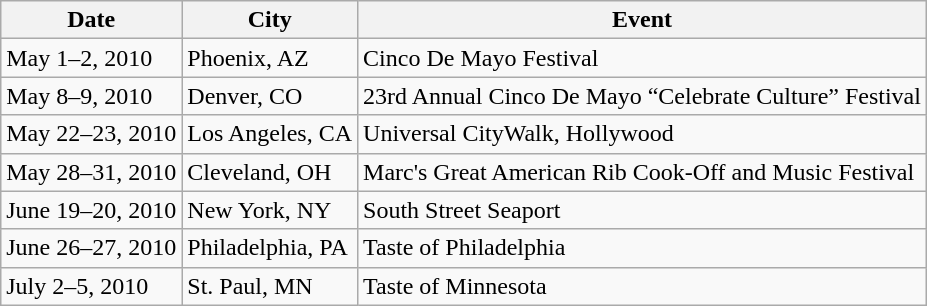<table class="wikitable">
<tr>
<th>Date</th>
<th>City</th>
<th>Event</th>
</tr>
<tr>
<td>May 1–2, 2010</td>
<td>Phoenix, AZ</td>
<td>Cinco De Mayo Festival</td>
</tr>
<tr>
<td>May 8–9, 2010</td>
<td>Denver, CO</td>
<td>23rd Annual Cinco De Mayo “Celebrate Culture” Festival</td>
</tr>
<tr>
<td>May 22–23, 2010</td>
<td>Los Angeles, CA</td>
<td>Universal CityWalk, Hollywood</td>
</tr>
<tr>
<td>May 28–31, 2010</td>
<td>Cleveland, OH</td>
<td>Marc's Great American Rib Cook-Off and Music Festival</td>
</tr>
<tr>
<td>June 19–20, 2010</td>
<td>New York, NY</td>
<td>South Street Seaport</td>
</tr>
<tr>
<td>June 26–27, 2010</td>
<td>Philadelphia, PA</td>
<td>Taste of Philadelphia</td>
</tr>
<tr>
<td>July 2–5, 2010</td>
<td>St. Paul, MN</td>
<td>Taste of Minnesota</td>
</tr>
</table>
